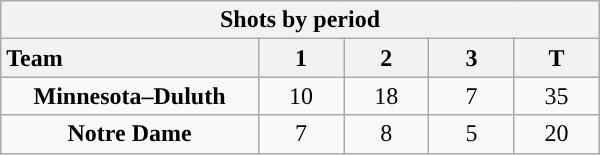<table class="wikitable" style="width:25em; text-align:right;">
<tr>
<th colspan=5>Shots by period</th>
</tr>
<tr>
<th style="width:10em; text-align:left;">Team</th>
<th style="width:3em;">1</th>
<th style="width:3em;">2</th>
<th style="width:3em;">3</th>
<th style="width:3em;">T</th>
</tr>
<tr>
<td align=center><strong>Minnesota–Duluth </strong></td>
<td align=center>10</td>
<td align=center>18</td>
<td align=center>7</td>
<td align=center>35</td>
</tr>
<tr>
<td align=center><strong>Notre Dame</strong></td>
<td align=center>7</td>
<td align=center>8</td>
<td align=center>5</td>
<td align=center>20</td>
</tr>
</table>
